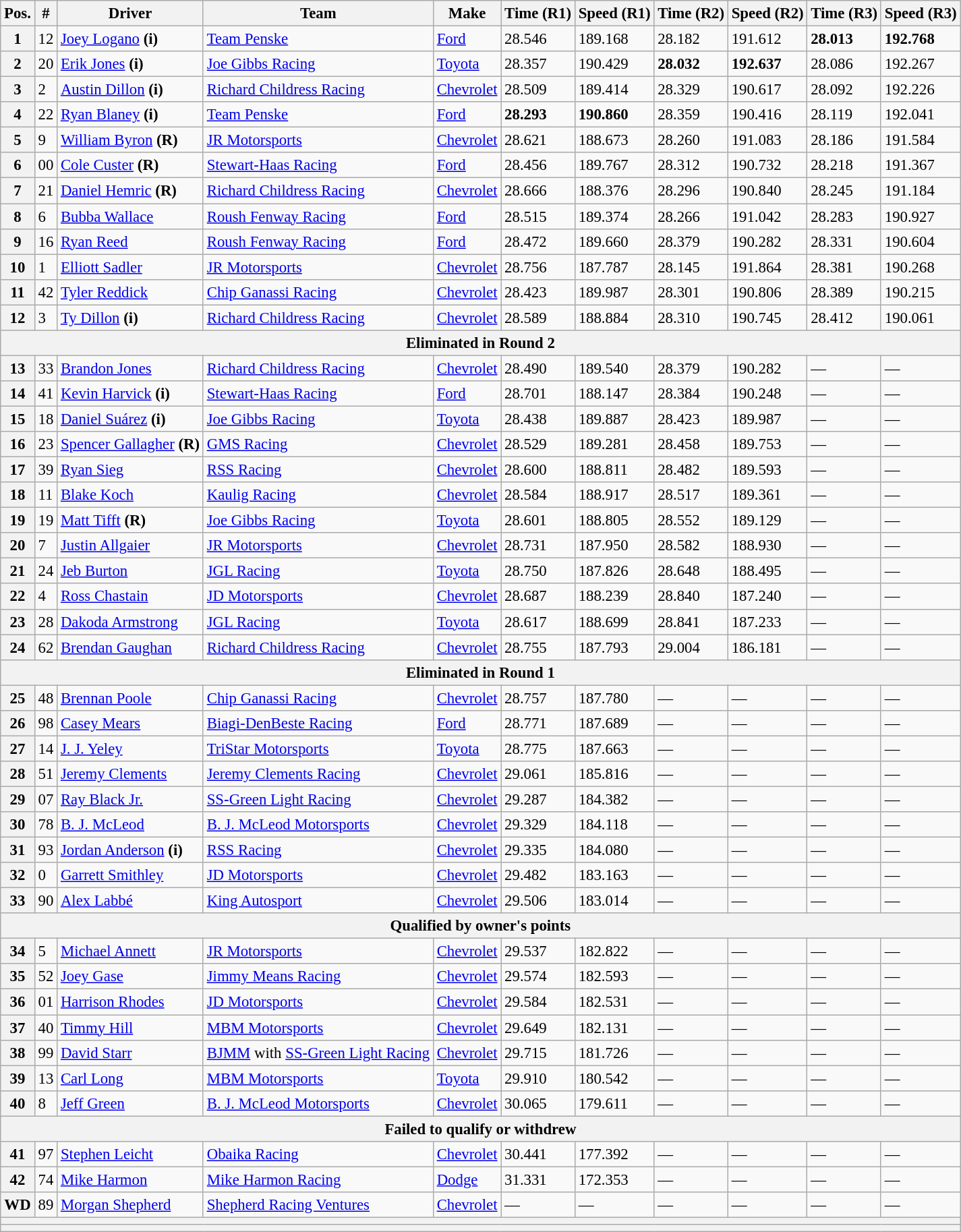<table class="wikitable" style="font-size:95%">
<tr>
<th>Pos.</th>
<th>#</th>
<th>Driver</th>
<th>Team</th>
<th>Make</th>
<th>Time (R1)</th>
<th>Speed (R1)</th>
<th>Time (R2)</th>
<th>Speed (R2)</th>
<th>Time (R3)</th>
<th>Speed (R3)</th>
</tr>
<tr>
<th>1</th>
<td>12</td>
<td><a href='#'>Joey Logano</a> <strong>(i)</strong></td>
<td><a href='#'>Team Penske</a></td>
<td><a href='#'>Ford</a></td>
<td>28.546</td>
<td>189.168</td>
<td>28.182</td>
<td>191.612</td>
<td><strong>28.013</strong></td>
<td><strong>192.768</strong></td>
</tr>
<tr>
<th>2</th>
<td>20</td>
<td><a href='#'>Erik Jones</a> <strong>(i)</strong></td>
<td><a href='#'>Joe Gibbs Racing</a></td>
<td><a href='#'>Toyota</a></td>
<td>28.357</td>
<td>190.429</td>
<td><strong>28.032</strong></td>
<td><strong>192.637</strong></td>
<td>28.086</td>
<td>192.267</td>
</tr>
<tr>
<th>3</th>
<td>2</td>
<td><a href='#'>Austin Dillon</a> <strong>(i)</strong></td>
<td><a href='#'>Richard Childress Racing</a></td>
<td><a href='#'>Chevrolet</a></td>
<td>28.509</td>
<td>189.414</td>
<td>28.329</td>
<td>190.617</td>
<td>28.092</td>
<td>192.226</td>
</tr>
<tr>
<th>4</th>
<td>22</td>
<td><a href='#'>Ryan Blaney</a> <strong>(i)</strong></td>
<td><a href='#'>Team Penske</a></td>
<td><a href='#'>Ford</a></td>
<td><strong>28.293</strong></td>
<td><strong>190.860</strong></td>
<td>28.359</td>
<td>190.416</td>
<td>28.119</td>
<td>192.041</td>
</tr>
<tr>
<th>5</th>
<td>9</td>
<td><a href='#'>William Byron</a> <strong>(R)</strong></td>
<td><a href='#'>JR Motorsports</a></td>
<td><a href='#'>Chevrolet</a></td>
<td>28.621</td>
<td>188.673</td>
<td>28.260</td>
<td>191.083</td>
<td>28.186</td>
<td>191.584</td>
</tr>
<tr>
<th>6</th>
<td>00</td>
<td><a href='#'>Cole Custer</a> <strong>(R)</strong></td>
<td><a href='#'>Stewart-Haas Racing</a></td>
<td><a href='#'>Ford</a></td>
<td>28.456</td>
<td>189.767</td>
<td>28.312</td>
<td>190.732</td>
<td>28.218</td>
<td>191.367</td>
</tr>
<tr>
<th>7</th>
<td>21</td>
<td><a href='#'>Daniel Hemric</a> <strong>(R)</strong></td>
<td><a href='#'>Richard Childress Racing</a></td>
<td><a href='#'>Chevrolet</a></td>
<td>28.666</td>
<td>188.376</td>
<td>28.296</td>
<td>190.840</td>
<td>28.245</td>
<td>191.184</td>
</tr>
<tr>
<th>8</th>
<td>6</td>
<td><a href='#'>Bubba Wallace</a></td>
<td><a href='#'>Roush Fenway Racing</a></td>
<td><a href='#'>Ford</a></td>
<td>28.515</td>
<td>189.374</td>
<td>28.266</td>
<td>191.042</td>
<td>28.283</td>
<td>190.927</td>
</tr>
<tr>
<th>9</th>
<td>16</td>
<td><a href='#'>Ryan Reed</a></td>
<td><a href='#'>Roush Fenway Racing</a></td>
<td><a href='#'>Ford</a></td>
<td>28.472</td>
<td>189.660</td>
<td>28.379</td>
<td>190.282</td>
<td>28.331</td>
<td>190.604</td>
</tr>
<tr>
<th>10</th>
<td>1</td>
<td><a href='#'>Elliott Sadler</a></td>
<td><a href='#'>JR Motorsports</a></td>
<td><a href='#'>Chevrolet</a></td>
<td>28.756</td>
<td>187.787</td>
<td>28.145</td>
<td>191.864</td>
<td>28.381</td>
<td>190.268</td>
</tr>
<tr>
<th>11</th>
<td>42</td>
<td><a href='#'>Tyler Reddick</a></td>
<td><a href='#'>Chip Ganassi Racing</a></td>
<td><a href='#'>Chevrolet</a></td>
<td>28.423</td>
<td>189.987</td>
<td>28.301</td>
<td>190.806</td>
<td>28.389</td>
<td>190.215</td>
</tr>
<tr>
<th>12</th>
<td>3</td>
<td><a href='#'>Ty Dillon</a> <strong>(i)</strong></td>
<td><a href='#'>Richard Childress Racing</a></td>
<td><a href='#'>Chevrolet</a></td>
<td>28.589</td>
<td>188.884</td>
<td>28.310</td>
<td>190.745</td>
<td>28.412</td>
<td>190.061</td>
</tr>
<tr>
<th colspan="11">Eliminated in Round 2</th>
</tr>
<tr>
<th>13</th>
<td>33</td>
<td><a href='#'>Brandon Jones</a></td>
<td><a href='#'>Richard Childress Racing</a></td>
<td><a href='#'>Chevrolet</a></td>
<td>28.490</td>
<td>189.540</td>
<td>28.379</td>
<td>190.282</td>
<td>—</td>
<td>—</td>
</tr>
<tr>
<th>14</th>
<td>41</td>
<td><a href='#'>Kevin Harvick</a> <strong>(i)</strong></td>
<td><a href='#'>Stewart-Haas Racing</a></td>
<td><a href='#'>Ford</a></td>
<td>28.701</td>
<td>188.147</td>
<td>28.384</td>
<td>190.248</td>
<td>—</td>
<td>—</td>
</tr>
<tr>
<th>15</th>
<td>18</td>
<td><a href='#'>Daniel Suárez</a> <strong>(i)</strong></td>
<td><a href='#'>Joe Gibbs Racing</a></td>
<td><a href='#'>Toyota</a></td>
<td>28.438</td>
<td>189.887</td>
<td>28.423</td>
<td>189.987</td>
<td>—</td>
<td>—</td>
</tr>
<tr>
<th>16</th>
<td>23</td>
<td><a href='#'>Spencer Gallagher</a> <strong>(R)</strong></td>
<td><a href='#'>GMS Racing</a></td>
<td><a href='#'>Chevrolet</a></td>
<td>28.529</td>
<td>189.281</td>
<td>28.458</td>
<td>189.753</td>
<td>—</td>
<td>—</td>
</tr>
<tr>
<th>17</th>
<td>39</td>
<td><a href='#'>Ryan Sieg</a></td>
<td><a href='#'>RSS Racing</a></td>
<td><a href='#'>Chevrolet</a></td>
<td>28.600</td>
<td>188.811</td>
<td>28.482</td>
<td>189.593</td>
<td>—</td>
<td>—</td>
</tr>
<tr>
<th>18</th>
<td>11</td>
<td><a href='#'>Blake Koch</a></td>
<td><a href='#'>Kaulig Racing</a></td>
<td><a href='#'>Chevrolet</a></td>
<td>28.584</td>
<td>188.917</td>
<td>28.517</td>
<td>189.361</td>
<td>—</td>
<td>—</td>
</tr>
<tr>
<th>19</th>
<td>19</td>
<td><a href='#'>Matt Tifft</a> <strong>(R)</strong></td>
<td><a href='#'>Joe Gibbs Racing</a></td>
<td><a href='#'>Toyota</a></td>
<td>28.601</td>
<td>188.805</td>
<td>28.552</td>
<td>189.129</td>
<td>—</td>
<td>—</td>
</tr>
<tr>
<th>20</th>
<td>7</td>
<td><a href='#'>Justin Allgaier</a></td>
<td><a href='#'>JR Motorsports</a></td>
<td><a href='#'>Chevrolet</a></td>
<td>28.731</td>
<td>187.950</td>
<td>28.582</td>
<td>188.930</td>
<td>—</td>
<td>—</td>
</tr>
<tr>
<th>21</th>
<td>24</td>
<td><a href='#'>Jeb Burton</a></td>
<td><a href='#'>JGL Racing</a></td>
<td><a href='#'>Toyota</a></td>
<td>28.750</td>
<td>187.826</td>
<td>28.648</td>
<td>188.495</td>
<td>—</td>
<td>—</td>
</tr>
<tr>
<th>22</th>
<td>4</td>
<td><a href='#'>Ross Chastain</a></td>
<td><a href='#'>JD Motorsports</a></td>
<td><a href='#'>Chevrolet</a></td>
<td>28.687</td>
<td>188.239</td>
<td>28.840</td>
<td>187.240</td>
<td>—</td>
<td>—</td>
</tr>
<tr>
<th>23</th>
<td>28</td>
<td><a href='#'>Dakoda Armstrong</a></td>
<td><a href='#'>JGL Racing</a></td>
<td><a href='#'>Toyota</a></td>
<td>28.617</td>
<td>188.699</td>
<td>28.841</td>
<td>187.233</td>
<td>—</td>
<td>—</td>
</tr>
<tr>
<th>24</th>
<td>62</td>
<td><a href='#'>Brendan Gaughan</a></td>
<td><a href='#'>Richard Childress Racing</a></td>
<td><a href='#'>Chevrolet</a></td>
<td>28.755</td>
<td>187.793</td>
<td>29.004</td>
<td>186.181</td>
<td>—</td>
<td>—</td>
</tr>
<tr>
<th colspan="11">Eliminated in Round 1</th>
</tr>
<tr>
<th>25</th>
<td>48</td>
<td><a href='#'>Brennan Poole</a></td>
<td><a href='#'>Chip Ganassi Racing</a></td>
<td><a href='#'>Chevrolet</a></td>
<td>28.757</td>
<td>187.780</td>
<td>—</td>
<td>—</td>
<td>—</td>
<td>—</td>
</tr>
<tr>
<th>26</th>
<td>98</td>
<td><a href='#'>Casey Mears</a></td>
<td><a href='#'>Biagi-DenBeste Racing</a></td>
<td><a href='#'>Ford</a></td>
<td>28.771</td>
<td>187.689</td>
<td>—</td>
<td>—</td>
<td>—</td>
<td>—</td>
</tr>
<tr>
<th>27</th>
<td>14</td>
<td><a href='#'>J. J. Yeley</a></td>
<td><a href='#'>TriStar Motorsports</a></td>
<td><a href='#'>Toyota</a></td>
<td>28.775</td>
<td>187.663</td>
<td>—</td>
<td>—</td>
<td>—</td>
<td>—</td>
</tr>
<tr>
<th>28</th>
<td>51</td>
<td><a href='#'>Jeremy Clements</a></td>
<td><a href='#'>Jeremy Clements Racing</a></td>
<td><a href='#'>Chevrolet</a></td>
<td>29.061</td>
<td>185.816</td>
<td>—</td>
<td>—</td>
<td>—</td>
<td>—</td>
</tr>
<tr>
<th>29</th>
<td>07</td>
<td><a href='#'>Ray Black Jr.</a></td>
<td><a href='#'>SS-Green Light Racing</a></td>
<td><a href='#'>Chevrolet</a></td>
<td>29.287</td>
<td>184.382</td>
<td>—</td>
<td>—</td>
<td>—</td>
<td>—</td>
</tr>
<tr>
<th>30</th>
<td>78</td>
<td><a href='#'>B. J. McLeod</a></td>
<td><a href='#'>B. J. McLeod Motorsports</a></td>
<td><a href='#'>Chevrolet</a></td>
<td>29.329</td>
<td>184.118</td>
<td>—</td>
<td>—</td>
<td>—</td>
<td>—</td>
</tr>
<tr>
<th>31</th>
<td>93</td>
<td><a href='#'>Jordan Anderson</a> <strong>(i)</strong></td>
<td><a href='#'>RSS Racing</a></td>
<td><a href='#'>Chevrolet</a></td>
<td>29.335</td>
<td>184.080</td>
<td>—</td>
<td>—</td>
<td>—</td>
<td>—</td>
</tr>
<tr>
<th>32</th>
<td>0</td>
<td><a href='#'>Garrett Smithley</a></td>
<td><a href='#'>JD Motorsports</a></td>
<td><a href='#'>Chevrolet</a></td>
<td>29.482</td>
<td>183.163</td>
<td>—</td>
<td>—</td>
<td>—</td>
<td>—</td>
</tr>
<tr>
<th>33</th>
<td>90</td>
<td><a href='#'>Alex Labbé</a></td>
<td><a href='#'>King Autosport</a></td>
<td><a href='#'>Chevrolet</a></td>
<td>29.506</td>
<td>183.014</td>
<td>—</td>
<td>—</td>
<td>—</td>
<td>—</td>
</tr>
<tr>
<th colspan="11">Qualified by owner's points</th>
</tr>
<tr>
<th>34</th>
<td>5</td>
<td><a href='#'>Michael Annett</a></td>
<td><a href='#'>JR Motorsports</a></td>
<td><a href='#'>Chevrolet</a></td>
<td>29.537</td>
<td>182.822</td>
<td>—</td>
<td>—</td>
<td>—</td>
<td>—</td>
</tr>
<tr>
<th>35</th>
<td>52</td>
<td><a href='#'>Joey Gase</a></td>
<td><a href='#'>Jimmy Means Racing</a></td>
<td><a href='#'>Chevrolet</a></td>
<td>29.574</td>
<td>182.593</td>
<td>—</td>
<td>—</td>
<td>—</td>
<td>—</td>
</tr>
<tr>
<th>36</th>
<td>01</td>
<td><a href='#'>Harrison Rhodes</a></td>
<td><a href='#'>JD Motorsports</a></td>
<td><a href='#'>Chevrolet</a></td>
<td>29.584</td>
<td>182.531</td>
<td>—</td>
<td>—</td>
<td>—</td>
<td>—</td>
</tr>
<tr>
<th>37</th>
<td>40</td>
<td><a href='#'>Timmy Hill</a></td>
<td><a href='#'>MBM Motorsports</a></td>
<td><a href='#'>Chevrolet</a></td>
<td>29.649</td>
<td>182.131</td>
<td>—</td>
<td>—</td>
<td>—</td>
<td>—</td>
</tr>
<tr>
<th>38</th>
<td>99</td>
<td><a href='#'>David Starr</a></td>
<td><a href='#'>BJMM</a> with <a href='#'>SS-Green Light Racing</a></td>
<td><a href='#'>Chevrolet</a></td>
<td>29.715</td>
<td>181.726</td>
<td>—</td>
<td>—</td>
<td>—</td>
<td>—</td>
</tr>
<tr>
<th>39</th>
<td>13</td>
<td><a href='#'>Carl Long</a></td>
<td><a href='#'>MBM Motorsports</a></td>
<td><a href='#'>Toyota</a></td>
<td>29.910</td>
<td>180.542</td>
<td>—</td>
<td>—</td>
<td>—</td>
<td>—</td>
</tr>
<tr>
<th>40</th>
<td>8</td>
<td><a href='#'>Jeff Green</a></td>
<td><a href='#'>B. J. McLeod Motorsports</a></td>
<td><a href='#'>Chevrolet</a></td>
<td>30.065</td>
<td>179.611</td>
<td>—</td>
<td>—</td>
<td>—</td>
<td>—</td>
</tr>
<tr>
<th colspan="11">Failed to qualify or withdrew</th>
</tr>
<tr>
<th>41</th>
<td>97</td>
<td><a href='#'>Stephen Leicht</a></td>
<td><a href='#'>Obaika Racing</a></td>
<td><a href='#'>Chevrolet</a></td>
<td>30.441</td>
<td>177.392</td>
<td>—</td>
<td>—</td>
<td>—</td>
<td>—</td>
</tr>
<tr>
<th>42</th>
<td>74</td>
<td><a href='#'>Mike Harmon</a></td>
<td><a href='#'>Mike Harmon Racing</a></td>
<td><a href='#'>Dodge</a></td>
<td>31.331</td>
<td>172.353</td>
<td>—</td>
<td>—</td>
<td>—</td>
<td>—</td>
</tr>
<tr>
<th>WD</th>
<td>89</td>
<td><a href='#'>Morgan Shepherd</a></td>
<td><a href='#'>Shepherd Racing Ventures</a></td>
<td><a href='#'>Chevrolet</a></td>
<td>—</td>
<td>—</td>
<td>—</td>
<td>—</td>
<td>—</td>
<td>—</td>
</tr>
<tr>
<th colspan="11"></th>
</tr>
<tr>
<th colspan="11"></th>
</tr>
</table>
